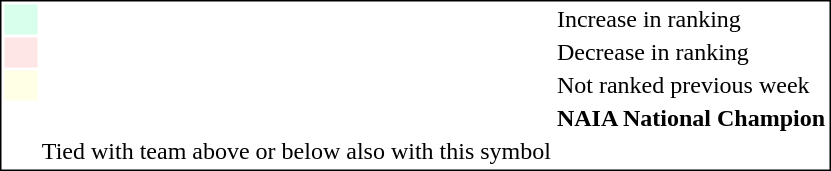<table style="border:1px solid black;"  align=right>
<tr>
<td style="background:#D8FFEB; width:20px;"></td>
<td> </td>
<td>Increase in ranking</td>
</tr>
<tr>
<td style="background:#FFE6E6; width:20px;"></td>
<td> </td>
<td>Decrease in ranking</td>
</tr>
<tr>
<td style="background:#FFFFE6; width:20px;"></td>
<td> </td>
<td>Not ranked previous week</td>
</tr>
<tr>
<td style="width:20px;"></td>
<td> </td>
<td><strong>NAIA National Champion</strong></td>
</tr>
<tr>
<td></td>
<td>Tied with team above or below also with this symbol</td>
</tr>
</table>
